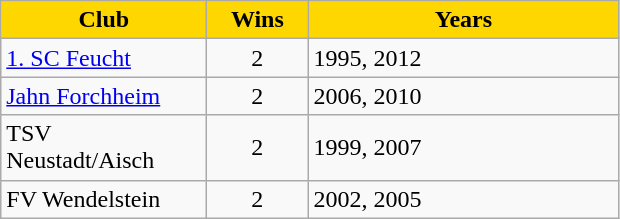<table class="wikitable">
<tr align="center" style="background:#FFD700">
<td width="130"><strong>Club</strong></td>
<td width="60"><strong>Wins</strong></td>
<td width="200"><strong>Years</strong></td>
</tr>
<tr>
<td><a href='#'>1. SC Feucht</a></td>
<td align="center">2</td>
<td>1995, 2012</td>
</tr>
<tr>
<td><a href='#'>Jahn Forchheim</a></td>
<td align="center">2</td>
<td>2006, 2010</td>
</tr>
<tr>
<td>TSV Neustadt/Aisch</td>
<td align="center">2</td>
<td>1999, 2007</td>
</tr>
<tr>
<td>FV Wendelstein</td>
<td align="center">2</td>
<td>2002, 2005</td>
</tr>
</table>
